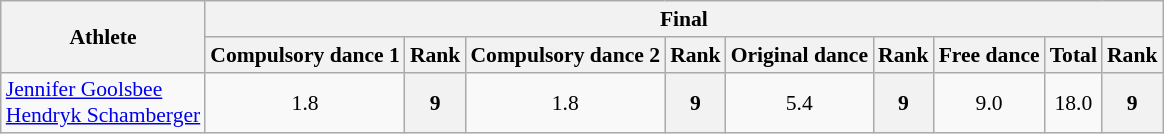<table class="wikitable" style="font-size:90%">
<tr>
<th rowspan="2">Athlete</th>
<th colspan="9">Final</th>
</tr>
<tr>
<th>Compulsory dance 1</th>
<th>Rank</th>
<th>Compulsory dance 2</th>
<th>Rank</th>
<th>Original dance</th>
<th>Rank</th>
<th>Free dance</th>
<th>Total</th>
<th>Rank</th>
</tr>
<tr>
<td><a href='#'>Jennifer Goolsbee</a><br><a href='#'>Hendryk Schamberger</a></td>
<td align="center">1.8</td>
<th align="center">9</th>
<td align="center">1.8</td>
<th align="center">9</th>
<td align="center">5.4</td>
<th align="center">9</th>
<td align="center">9.0</td>
<td align="center">18.0</td>
<th align="center">9</th>
</tr>
</table>
